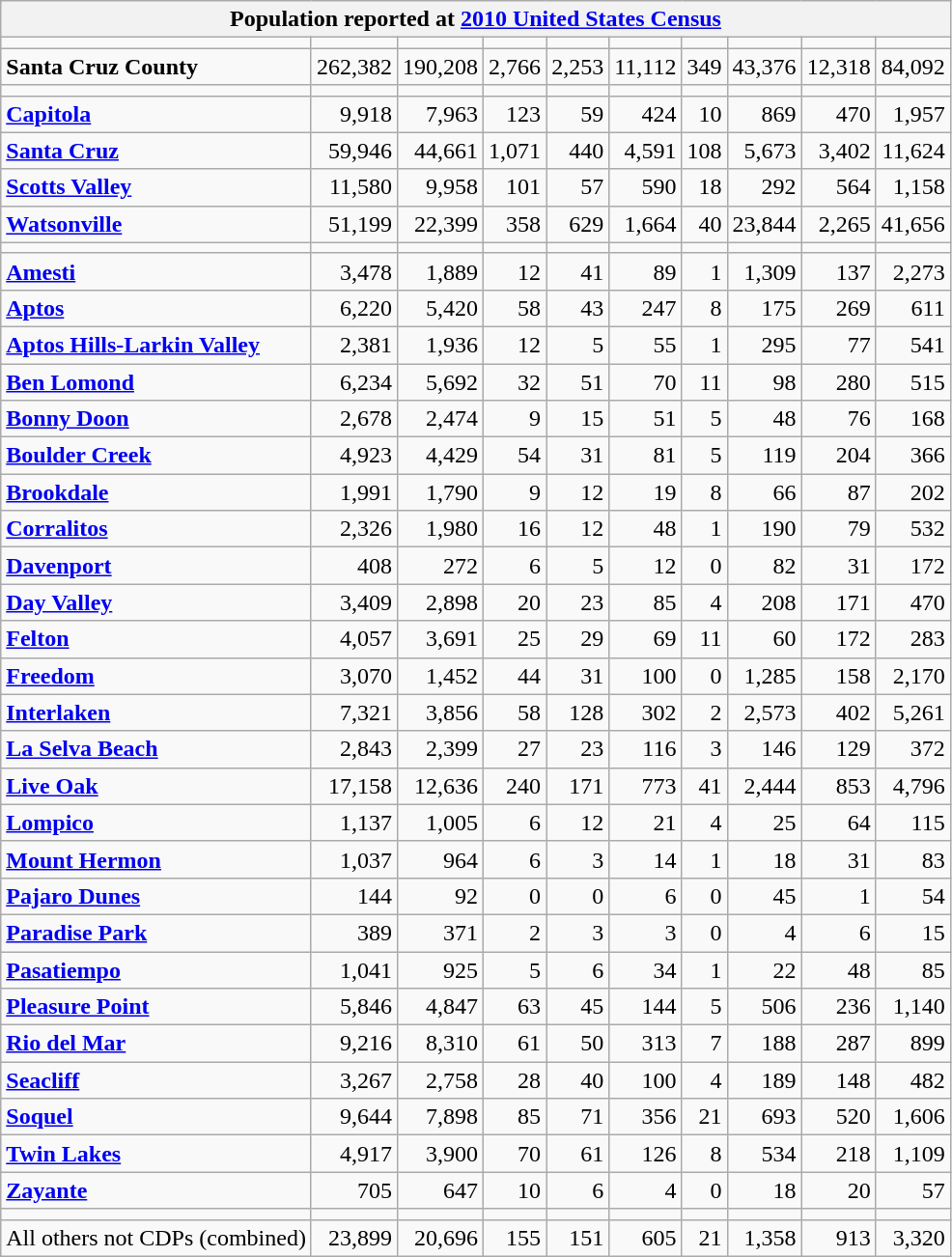<table class="wikitable collapsible collapsed">
<tr>
<th colspan=10>Population reported at <a href='#'>2010 United States Census</a></th>
</tr>
<tr>
<td></td>
<td></td>
<td></td>
<td></td>
<td></td>
<td></td>
<td></td>
<td></td>
<td></td>
<td></td>
</tr>
<tr>
<td><strong> Santa Cruz County</strong></td>
<td align="right">262,382</td>
<td align="right">190,208</td>
<td align="right">2,766</td>
<td align="right">2,253</td>
<td align="right">11,112</td>
<td align="right">349</td>
<td align="right">43,376</td>
<td align="right">12,318</td>
<td align="right">84,092</td>
</tr>
<tr>
<td></td>
<td></td>
<td></td>
<td></td>
<td></td>
<td></td>
<td></td>
<td></td>
<td></td>
<td></td>
</tr>
<tr>
<td><strong><a href='#'>Capitola</a></strong></td>
<td align="right">9,918</td>
<td align="right">7,963</td>
<td align="right">123</td>
<td align="right">59</td>
<td align="right">424</td>
<td align="right">10</td>
<td align="right">869</td>
<td align="right">470</td>
<td align="right">1,957</td>
</tr>
<tr>
<td><strong><a href='#'>Santa Cruz</a></strong></td>
<td align="right">59,946</td>
<td align="right">44,661</td>
<td align="right">1,071</td>
<td align="right">440</td>
<td align="right">4,591</td>
<td align="right">108</td>
<td align="right">5,673</td>
<td align="right">3,402</td>
<td align="right">11,624</td>
</tr>
<tr>
<td><strong><a href='#'>Scotts Valley</a></strong></td>
<td align="right">11,580</td>
<td align="right">9,958</td>
<td align="right">101</td>
<td align="right">57</td>
<td align="right">590</td>
<td align="right">18</td>
<td align="right">292</td>
<td align="right">564</td>
<td align="right">1,158</td>
</tr>
<tr>
<td><strong><a href='#'>Watsonville</a></strong></td>
<td align="right">51,199</td>
<td align="right">22,399</td>
<td align="right">358</td>
<td align="right">629</td>
<td align="right">1,664</td>
<td align="right">40</td>
<td align="right">23,844</td>
<td align="right">2,265</td>
<td align="right">41,656</td>
</tr>
<tr>
<td></td>
<td></td>
<td></td>
<td></td>
<td></td>
<td></td>
<td></td>
<td></td>
<td></td>
<td></td>
</tr>
<tr>
<td><strong><a href='#'>Amesti</a></strong></td>
<td align="right">3,478</td>
<td align="right">1,889</td>
<td align="right">12</td>
<td align="right">41</td>
<td align="right">89</td>
<td align="right">1</td>
<td align="right">1,309</td>
<td align="right">137</td>
<td align="right">2,273</td>
</tr>
<tr>
<td><strong><a href='#'>Aptos</a></strong></td>
<td align="right">6,220</td>
<td align="right">5,420</td>
<td align="right">58</td>
<td align="right">43</td>
<td align="right">247</td>
<td align="right">8</td>
<td align="right">175</td>
<td align="right">269</td>
<td align="right">611</td>
</tr>
<tr>
<td><strong><a href='#'>Aptos Hills-Larkin Valley</a></strong></td>
<td align="right">2,381</td>
<td align="right">1,936</td>
<td align="right">12</td>
<td align="right">5</td>
<td align="right">55</td>
<td align="right">1</td>
<td align="right">295</td>
<td align="right">77</td>
<td align="right">541</td>
</tr>
<tr>
<td><strong><a href='#'>Ben Lomond</a></strong></td>
<td align="right">6,234</td>
<td align="right">5,692</td>
<td align="right">32</td>
<td align="right">51</td>
<td align="right">70</td>
<td align="right">11</td>
<td align="right">98</td>
<td align="right">280</td>
<td align="right">515</td>
</tr>
<tr>
<td><strong><a href='#'>Bonny Doon</a></strong></td>
<td align="right">2,678</td>
<td align="right">2,474</td>
<td align="right">9</td>
<td align="right">15</td>
<td align="right">51</td>
<td align="right">5</td>
<td align="right">48</td>
<td align="right">76</td>
<td align="right">168</td>
</tr>
<tr>
<td><strong><a href='#'>Boulder Creek</a></strong></td>
<td align="right">4,923</td>
<td align="right">4,429</td>
<td align="right">54</td>
<td align="right">31</td>
<td align="right">81</td>
<td align="right">5</td>
<td align="right">119</td>
<td align="right">204</td>
<td align="right">366</td>
</tr>
<tr>
<td><strong><a href='#'>Brookdale</a></strong></td>
<td align="right">1,991</td>
<td align="right">1,790</td>
<td align="right">9</td>
<td align="right">12</td>
<td align="right">19</td>
<td align="right">8</td>
<td align="right">66</td>
<td align="right">87</td>
<td align="right">202</td>
</tr>
<tr>
<td><strong><a href='#'>Corralitos</a></strong></td>
<td align="right">2,326</td>
<td align="right">1,980</td>
<td align="right">16</td>
<td align="right">12</td>
<td align="right">48</td>
<td align="right">1</td>
<td align="right">190</td>
<td align="right">79</td>
<td align="right">532</td>
</tr>
<tr>
<td><strong><a href='#'>Davenport</a></strong></td>
<td align="right">408</td>
<td align="right">272</td>
<td align="right">6</td>
<td align="right">5</td>
<td align="right">12</td>
<td align="right">0</td>
<td align="right">82</td>
<td align="right">31</td>
<td align="right">172</td>
</tr>
<tr>
<td><strong><a href='#'>Day Valley</a></strong></td>
<td align="right">3,409</td>
<td align="right">2,898</td>
<td align="right">20</td>
<td align="right">23</td>
<td align="right">85</td>
<td align="right">4</td>
<td align="right">208</td>
<td align="right">171</td>
<td align="right">470</td>
</tr>
<tr>
<td><strong><a href='#'>Felton</a></strong></td>
<td align="right">4,057</td>
<td align="right">3,691</td>
<td align="right">25</td>
<td align="right">29</td>
<td align="right">69</td>
<td align="right">11</td>
<td align="right">60</td>
<td align="right">172</td>
<td align="right">283</td>
</tr>
<tr>
<td><strong><a href='#'>Freedom</a></strong></td>
<td align="right">3,070</td>
<td align="right">1,452</td>
<td align="right">44</td>
<td align="right">31</td>
<td align="right">100</td>
<td align="right">0</td>
<td align="right">1,285</td>
<td align="right">158</td>
<td align="right">2,170</td>
</tr>
<tr>
<td><strong><a href='#'>Interlaken</a></strong></td>
<td align="right">7,321</td>
<td align="right">3,856</td>
<td align="right">58</td>
<td align="right">128</td>
<td align="right">302</td>
<td align="right">2</td>
<td align="right">2,573</td>
<td align="right">402</td>
<td align="right">5,261</td>
</tr>
<tr>
<td><strong><a href='#'>La Selva Beach</a></strong></td>
<td align="right">2,843</td>
<td align="right">2,399</td>
<td align="right">27</td>
<td align="right">23</td>
<td align="right">116</td>
<td align="right">3</td>
<td align="right">146</td>
<td align="right">129</td>
<td align="right">372</td>
</tr>
<tr>
<td><strong><a href='#'>Live Oak</a></strong></td>
<td align="right">17,158</td>
<td align="right">12,636</td>
<td align="right">240</td>
<td align="right">171</td>
<td align="right">773</td>
<td align="right">41</td>
<td align="right">2,444</td>
<td align="right">853</td>
<td align="right">4,796</td>
</tr>
<tr>
<td><strong><a href='#'>Lompico</a></strong></td>
<td align="right">1,137</td>
<td align="right">1,005</td>
<td align="right">6</td>
<td align="right">12</td>
<td align="right">21</td>
<td align="right">4</td>
<td align="right">25</td>
<td align="right">64</td>
<td align="right">115</td>
</tr>
<tr>
<td><strong><a href='#'>Mount Hermon</a></strong></td>
<td align="right">1,037</td>
<td align="right">964</td>
<td align="right">6</td>
<td align="right">3</td>
<td align="right">14</td>
<td align="right">1</td>
<td align="right">18</td>
<td align="right">31</td>
<td align="right">83</td>
</tr>
<tr>
<td><strong><a href='#'>Pajaro Dunes</a></strong></td>
<td align="right">144</td>
<td align="right">92</td>
<td align="right">0</td>
<td align="right">0</td>
<td align="right">6</td>
<td align="right">0</td>
<td align="right">45</td>
<td align="right">1</td>
<td align="right">54</td>
</tr>
<tr>
<td><strong><a href='#'>Paradise Park</a></strong></td>
<td align="right">389</td>
<td align="right">371</td>
<td align="right">2</td>
<td align="right">3</td>
<td align="right">3</td>
<td align="right">0</td>
<td align="right">4</td>
<td align="right">6</td>
<td align="right">15</td>
</tr>
<tr>
<td><strong><a href='#'>Pasatiempo</a></strong></td>
<td align="right">1,041</td>
<td align="right">925</td>
<td align="right">5</td>
<td align="right">6</td>
<td align="right">34</td>
<td align="right">1</td>
<td align="right">22</td>
<td align="right">48</td>
<td align="right">85</td>
</tr>
<tr>
<td><strong><a href='#'>Pleasure Point</a></strong></td>
<td align="right">5,846</td>
<td align="right">4,847</td>
<td align="right">63</td>
<td align="right">45</td>
<td align="right">144</td>
<td align="right">5</td>
<td align="right">506</td>
<td align="right">236</td>
<td align="right">1,140</td>
</tr>
<tr>
<td><strong><a href='#'>Rio del Mar</a></strong></td>
<td align="right">9,216</td>
<td align="right">8,310</td>
<td align="right">61</td>
<td align="right">50</td>
<td align="right">313</td>
<td align="right">7</td>
<td align="right">188</td>
<td align="right">287</td>
<td align="right">899</td>
</tr>
<tr>
<td><strong><a href='#'>Seacliff</a></strong></td>
<td align="right">3,267</td>
<td align="right">2,758</td>
<td align="right">28</td>
<td align="right">40</td>
<td align="right">100</td>
<td align="right">4</td>
<td align="right">189</td>
<td align="right">148</td>
<td align="right">482</td>
</tr>
<tr>
<td><strong><a href='#'>Soquel</a></strong></td>
<td align="right">9,644</td>
<td align="right">7,898</td>
<td align="right">85</td>
<td align="right">71</td>
<td align="right">356</td>
<td align="right">21</td>
<td align="right">693</td>
<td align="right">520</td>
<td align="right">1,606</td>
</tr>
<tr>
<td><strong><a href='#'>Twin Lakes</a></strong></td>
<td align="right">4,917</td>
<td align="right">3,900</td>
<td align="right">70</td>
<td align="right">61</td>
<td align="right">126</td>
<td align="right">8</td>
<td align="right">534</td>
<td align="right">218</td>
<td align="right">1,109</td>
</tr>
<tr>
<td><strong><a href='#'>Zayante</a></strong></td>
<td align="right">705</td>
<td align="right">647</td>
<td align="right">10</td>
<td align="right">6</td>
<td align="right">4</td>
<td align="right">0</td>
<td align="right">18</td>
<td align="right">20</td>
<td align="right">57</td>
</tr>
<tr>
<td></td>
<td></td>
<td></td>
<td></td>
<td></td>
<td></td>
<td></td>
<td></td>
<td></td>
<td></td>
</tr>
<tr>
<td>All others not CDPs (combined)</td>
<td align="right">23,899</td>
<td align="right">20,696</td>
<td align="right">155</td>
<td align="right">151</td>
<td align="right">605</td>
<td align="right">21</td>
<td align="right">1,358</td>
<td align="right">913</td>
<td align="right">3,320</td>
</tr>
</table>
